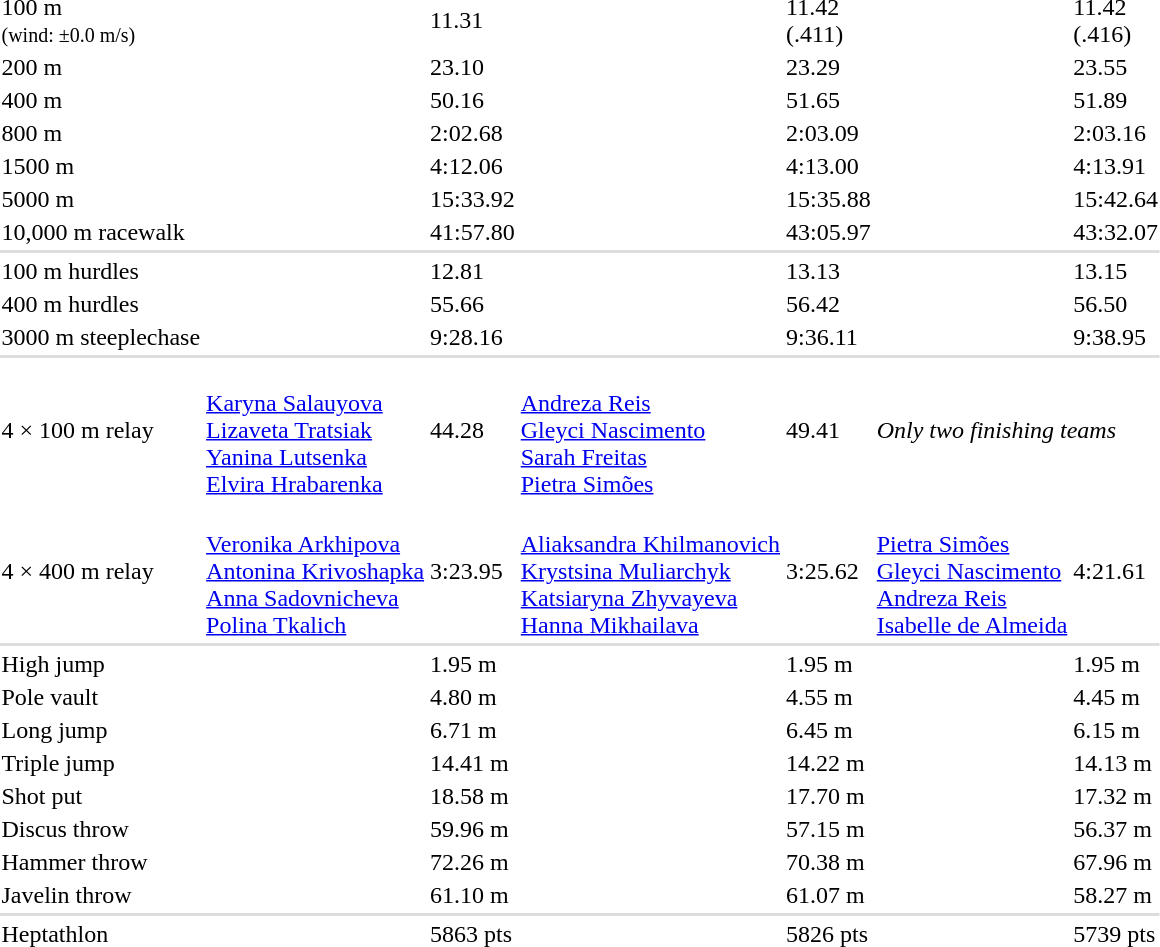<table>
<tr>
<td>100 m<br><small>(wind: ±0.0 m/s)</small></td>
<td></td>
<td>11.31</td>
<td></td>
<td>11.42<br>(.411)</td>
<td></td>
<td>11.42<br>(.416)</td>
</tr>
<tr>
<td>200 m</td>
<td></td>
<td>23.10<br></td>
<td></td>
<td>23.29<br></td>
<td></td>
<td>23.55<br></td>
</tr>
<tr>
<td>400 m</td>
<td></td>
<td>50.16</td>
<td></td>
<td>51.65</td>
<td></td>
<td>51.89</td>
</tr>
<tr>
<td>800 m</td>
<td></td>
<td>2:02.68</td>
<td></td>
<td>2:03.09</td>
<td></td>
<td>2:03.16</td>
</tr>
<tr>
<td>1500 m</td>
<td></td>
<td>4:12.06</td>
<td></td>
<td>4:13.00</td>
<td></td>
<td>4:13.91</td>
</tr>
<tr>
<td>5000 m</td>
<td></td>
<td>15:33.92</td>
<td></td>
<td>15:35.88</td>
<td></td>
<td>15:42.64</td>
</tr>
<tr>
<td>10,000 m racewalk</td>
<td></td>
<td>41:57.80</td>
<td></td>
<td>43:05.97</td>
<td></td>
<td>43:32.07</td>
</tr>
<tr bgcolor=#dddddd>
<td colspan=7></td>
</tr>
<tr>
<td>100 m hurdles</td>
<td></td>
<td>12.81<br></td>
<td></td>
<td>13.13<br></td>
<td></td>
<td>13.15<br></td>
</tr>
<tr>
<td>400 m hurdles</td>
<td></td>
<td>55.66</td>
<td></td>
<td>56.42</td>
<td></td>
<td>56.50</td>
</tr>
<tr>
<td>3000 m steeplechase</td>
<td></td>
<td>9:28.16</td>
<td></td>
<td>9:36.11</td>
<td></td>
<td>9:38.95</td>
</tr>
<tr bgcolor=#dddddd>
<td colspan=7></td>
</tr>
<tr>
<td>4 × 100 m relay</td>
<td><br><a href='#'>Karyna Salauyova</a><br><a href='#'>Lizaveta Tratsiak</a><br><a href='#'>Yanina Lutsenka</a><br><a href='#'>Elvira Hrabarenka</a></td>
<td>44.28</td>
<td><br><a href='#'>Andreza Reis</a><br><a href='#'>Gleyci Nascimento</a><br><a href='#'>Sarah Freitas</a><br><a href='#'>Pietra Simões</a></td>
<td>49.41</td>
<td colspan=2><em>Only two finishing teams</em></td>
</tr>
<tr>
<td>4 × 400 m relay</td>
<td><br><a href='#'>Veronika Arkhipova</a><br><a href='#'>Antonina Krivoshapka</a><br><a href='#'>Anna Sadovnicheva</a><br><a href='#'>Polina Tkalich</a></td>
<td>3:23.95</td>
<td><br><a href='#'>Aliaksandra Khilmanovich</a><br><a href='#'>Krystsina Muliarchyk</a><br><a href='#'>Katsiaryna Zhyvayeva</a><br><a href='#'>Hanna Mikhailava</a></td>
<td>3:25.62</td>
<td><br><a href='#'>Pietra Simões</a><br><a href='#'>Gleyci Nascimento</a><br><a href='#'>Andreza Reis</a><br><a href='#'>Isabelle de Almeida</a></td>
<td>4:21.61</td>
</tr>
<tr bgcolor=#dddddd>
<td colspan=7></td>
</tr>
<tr>
<td>High jump</td>
<td></td>
<td>1.95 m</td>
<td></td>
<td>1.95 m</td>
<td></td>
<td>1.95 m</td>
</tr>
<tr>
<td>Pole vault</td>
<td></td>
<td>4.80 m</td>
<td></td>
<td>4.55 m</td>
<td></td>
<td>4.45 m</td>
</tr>
<tr>
<td>Long jump</td>
<td></td>
<td>6.71 m<br></td>
<td></td>
<td>6.45 m<br></td>
<td></td>
<td>6.15 m<br></td>
</tr>
<tr>
<td>Triple jump</td>
<td></td>
<td>14.41 m<br></td>
<td></td>
<td>14.22 m<br></td>
<td></td>
<td>14.13 m<br></td>
</tr>
<tr>
<td>Shot put</td>
<td></td>
<td>18.58 m</td>
<td></td>
<td>17.70 m</td>
<td></td>
<td>17.32 m</td>
</tr>
<tr>
<td>Discus throw</td>
<td></td>
<td>59.96 m</td>
<td></td>
<td>57.15 m</td>
<td></td>
<td>56.37 m</td>
</tr>
<tr>
<td>Hammer throw</td>
<td></td>
<td>72.26 m</td>
<td></td>
<td>70.38 m</td>
<td></td>
<td>67.96 m</td>
</tr>
<tr>
<td>Javelin throw</td>
<td></td>
<td>61.10 m</td>
<td></td>
<td>61.07 m</td>
<td></td>
<td>58.27 m</td>
</tr>
<tr bgcolor=#dddddd>
<td colspan=7></td>
</tr>
<tr>
<td>Heptathlon</td>
<td></td>
<td>5863 pts</td>
<td></td>
<td>5826 pts</td>
<td></td>
<td>5739 pts</td>
</tr>
</table>
